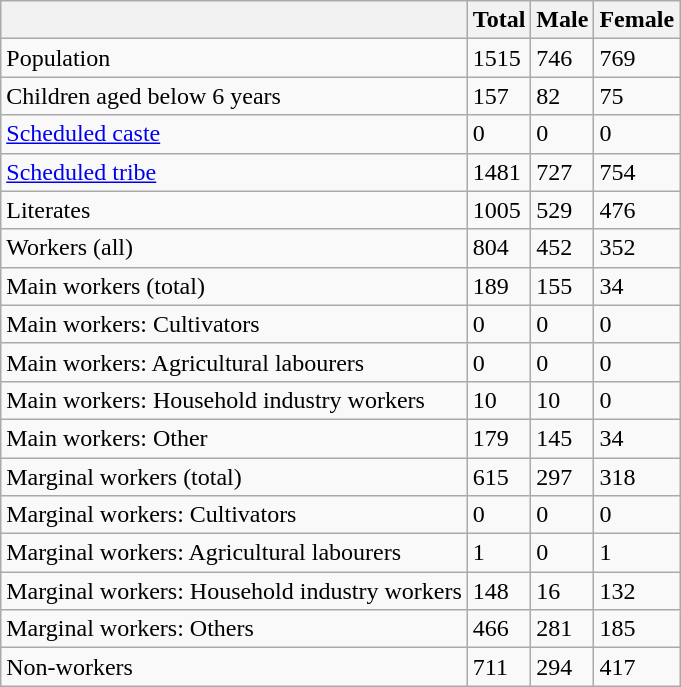<table class="wikitable sortable">
<tr>
<th></th>
<th>Total</th>
<th>Male</th>
<th>Female</th>
</tr>
<tr>
<td>Population</td>
<td>1515</td>
<td>746</td>
<td>769</td>
</tr>
<tr>
<td>Children aged below 6 years</td>
<td>157</td>
<td>82</td>
<td>75</td>
</tr>
<tr>
<td><a href='#'>Scheduled caste</a></td>
<td>0</td>
<td>0</td>
<td>0</td>
</tr>
<tr>
<td><a href='#'>Scheduled tribe</a></td>
<td>1481</td>
<td>727</td>
<td>754</td>
</tr>
<tr>
<td>Literates</td>
<td>1005</td>
<td>529</td>
<td>476</td>
</tr>
<tr>
<td>Workers (all)</td>
<td>804</td>
<td>452</td>
<td>352</td>
</tr>
<tr>
<td>Main workers (total)</td>
<td>189</td>
<td>155</td>
<td>34</td>
</tr>
<tr>
<td>Main workers: Cultivators</td>
<td>0</td>
<td>0</td>
<td>0</td>
</tr>
<tr>
<td>Main workers: Agricultural labourers</td>
<td>0</td>
<td>0</td>
<td>0</td>
</tr>
<tr>
<td>Main workers: Household industry workers</td>
<td>10</td>
<td>10</td>
<td>0</td>
</tr>
<tr>
<td>Main workers: Other</td>
<td>179</td>
<td>145</td>
<td>34</td>
</tr>
<tr>
<td>Marginal workers (total)</td>
<td>615</td>
<td>297</td>
<td>318</td>
</tr>
<tr>
<td>Marginal workers: Cultivators</td>
<td>0</td>
<td>0</td>
<td>0</td>
</tr>
<tr>
<td>Marginal workers: Agricultural labourers</td>
<td>1</td>
<td>0</td>
<td>1</td>
</tr>
<tr>
<td>Marginal workers: Household industry workers</td>
<td>148</td>
<td>16</td>
<td>132</td>
</tr>
<tr>
<td>Marginal workers: Others</td>
<td>466</td>
<td>281</td>
<td>185</td>
</tr>
<tr>
<td>Non-workers</td>
<td>711</td>
<td>294</td>
<td>417</td>
</tr>
</table>
